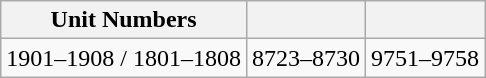<table class="wikitable">
<tr>
<th>Unit Numbers</th>
<th></th>
<th></th>
</tr>
<tr>
<td>1901–1908 / 1801–1808</td>
<td>8723–8730</td>
<td>9751–9758</td>
</tr>
</table>
